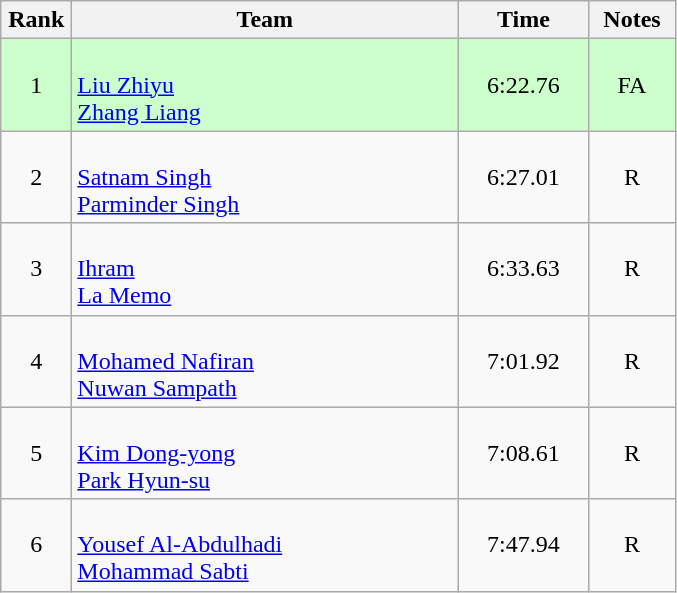<table class=wikitable style="text-align:center">
<tr>
<th width=40>Rank</th>
<th width=250>Team</th>
<th width=80>Time</th>
<th width=50>Notes</th>
</tr>
<tr bgcolor="ccffcc">
<td>1</td>
<td align="left"><br><a href='#'>Liu Zhiyu</a><br><a href='#'>Zhang Liang</a></td>
<td>6:22.76</td>
<td>FA</td>
</tr>
<tr>
<td>2</td>
<td align="left"><br><a href='#'>Satnam Singh</a><br><a href='#'>Parminder Singh</a></td>
<td>6:27.01</td>
<td>R</td>
</tr>
<tr>
<td>3</td>
<td align="left"><br><a href='#'>Ihram</a><br><a href='#'>La Memo</a></td>
<td>6:33.63</td>
<td>R</td>
</tr>
<tr>
<td>4</td>
<td align="left"><br><a href='#'>Mohamed Nafiran</a><br><a href='#'>Nuwan Sampath</a></td>
<td>7:01.92</td>
<td>R</td>
</tr>
<tr>
<td>5</td>
<td align="left"><br><a href='#'>Kim Dong-yong</a><br><a href='#'>Park Hyun-su</a></td>
<td>7:08.61</td>
<td>R</td>
</tr>
<tr>
<td>6</td>
<td align="left"><br><a href='#'>Yousef Al-Abdulhadi</a><br><a href='#'>Mohammad Sabti</a></td>
<td>7:47.94</td>
<td>R</td>
</tr>
</table>
